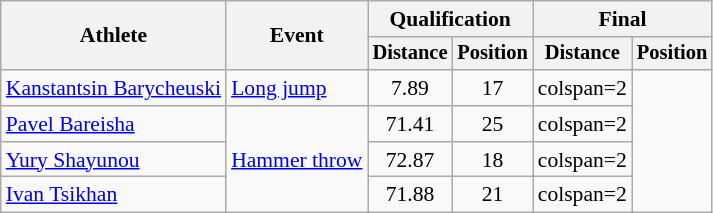<table class=wikitable style="font-size:90%">
<tr>
<th rowspan="2">Athlete</th>
<th rowspan="2">Event</th>
<th colspan="2">Qualification</th>
<th colspan="2">Final</th>
</tr>
<tr style="font-size:95%">
<th>Distance</th>
<th>Position</th>
<th>Distance</th>
<th>Position</th>
</tr>
<tr style=text-align:center>
<td style=text-align:left><a href='#'>Kanstantsin Barycheuski</a></td>
<td style=text-align:left><a href='#'>Long jump</a></td>
<td>7.89</td>
<td>17</td>
<td>colspan=2 </td>
</tr>
<tr style=text-align:center>
<td style=text-align:left><a href='#'>Pavel Bareisha</a></td>
<td style=text-align:left rowspan=3><a href='#'>Hammer throw</a></td>
<td>71.41</td>
<td>25</td>
<td>colspan=2 </td>
</tr>
<tr style=text-align:center>
<td style=text-align:left><a href='#'>Yury Shayunou</a></td>
<td>72.87</td>
<td>18</td>
<td>colspan=2 </td>
</tr>
<tr style=text-align:center>
<td style=text-align:left><a href='#'>Ivan Tsikhan</a></td>
<td>71.88</td>
<td>21</td>
<td>colspan=2 </td>
</tr>
</table>
